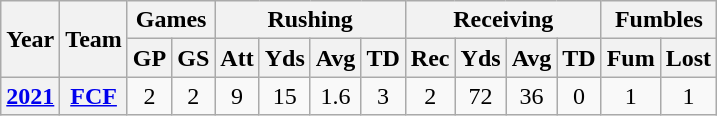<table class="wikitable" style="text-align:center;">
<tr>
<th rowspan="2">Year</th>
<th rowspan="2">Team</th>
<th colspan="2">Games</th>
<th colspan="4">Rushing</th>
<th colspan="4">Receiving</th>
<th colspan="2">Fumbles</th>
</tr>
<tr>
<th>GP</th>
<th>GS</th>
<th>Att</th>
<th>Yds</th>
<th>Avg</th>
<th>TD</th>
<th>Rec</th>
<th>Yds</th>
<th>Avg</th>
<th>TD</th>
<th>Fum</th>
<th>Lost</th>
</tr>
<tr>
<th><a href='#'>2021</a></th>
<th><a href='#'>FCF</a></th>
<td>2</td>
<td>2</td>
<td>9</td>
<td>15</td>
<td>1.6</td>
<td>3</td>
<td>2</td>
<td>72</td>
<td>36</td>
<td>0</td>
<td>1</td>
<td>1</td>
</tr>
</table>
